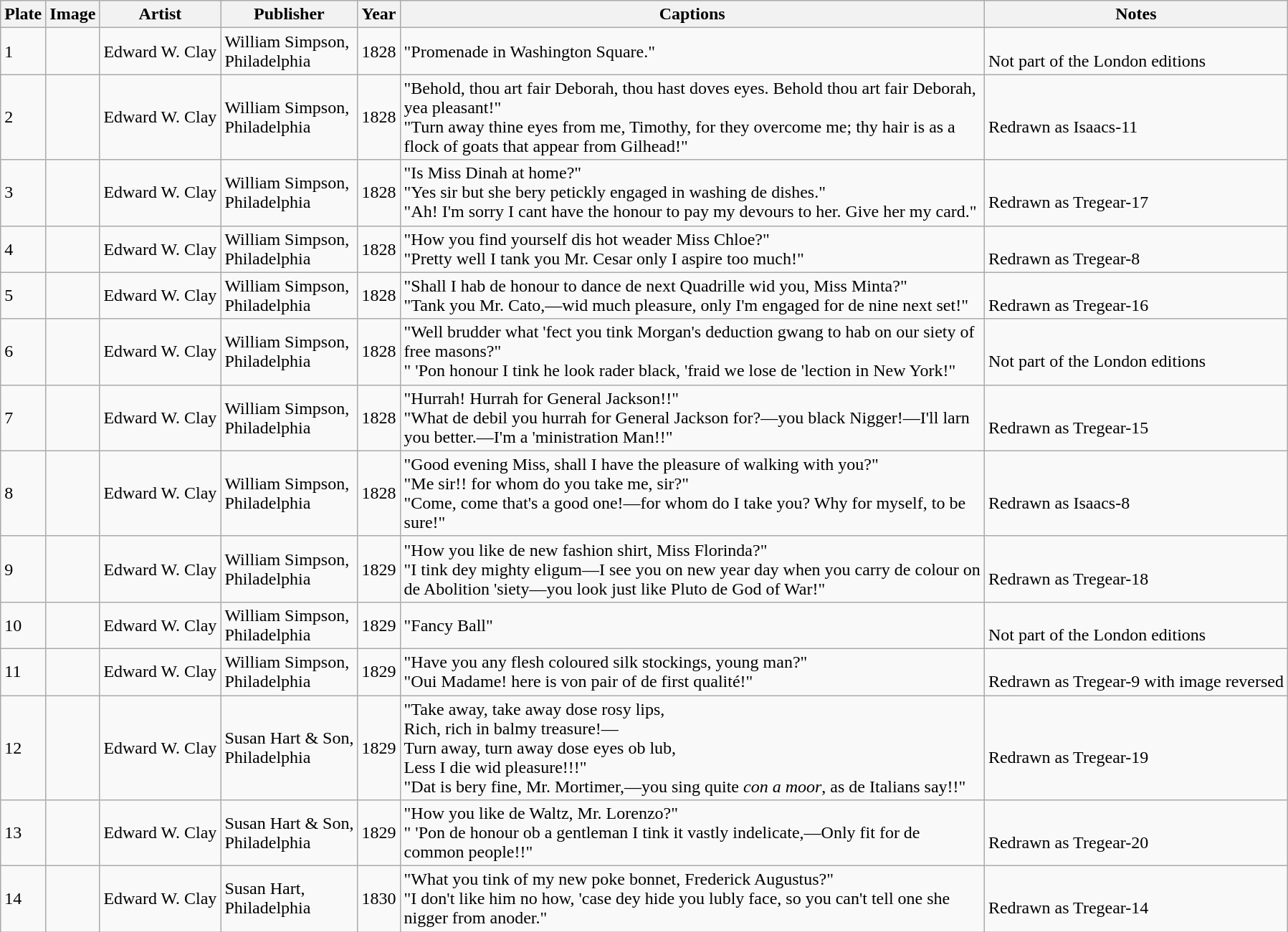<table class="wikitable sortable">
<tr>
<th>Plate</th>
<th>Image</th>
<th>Artist</th>
<th>Publisher</th>
<th>Year</th>
<th>Captions</th>
<th>Notes</th>
</tr>
<tr>
<td>1</td>
<td></td>
<td>Edward W. Clay</td>
<td>William Simpson,<br>Philadelphia</td>
<td>1828</td>
<td>"Promenade in Washington Square."</td>
<td><br>Not part of the London editions</td>
</tr>
<tr>
<td>2</td>
<td></td>
<td>Edward W. Clay</td>
<td>William Simpson,<br>Philadelphia</td>
<td>1828</td>
<td>"Behold, thou art fair Deborah, thou hast doves eyes. Behold thou art fair Deborah,<br>yea pleasant!"<br>"Turn away thine eyes from me, Timothy, for they overcome me; thy hair is as a<br>flock of goats that appear from Gilhead!"</td>
<td><br>Redrawn as Isaacs-11</td>
</tr>
<tr>
<td>3</td>
<td></td>
<td>Edward W. Clay</td>
<td>William Simpson,<br>Philadelphia</td>
<td>1828</td>
<td>"Is Miss Dinah at home?"<br>"Yes sir but she bery petickly engaged in washing de dishes."<br>"Ah! I'm sorry I cant have the honour to pay my devours to her. Give her my card."</td>
<td><br>Redrawn as Tregear-17</td>
</tr>
<tr>
<td>4</td>
<td></td>
<td>Edward W. Clay</td>
<td>William Simpson,<br>Philadelphia</td>
<td>1828</td>
<td>"How you find yourself dis hot weader Miss Chloe?"<br>"Pretty well I tank you Mr. Cesar only I aspire too much!"</td>
<td><br>Redrawn as Tregear-8</td>
</tr>
<tr>
<td>5</td>
<td></td>
<td>Edward W. Clay</td>
<td>William Simpson,<br>Philadelphia</td>
<td>1828</td>
<td>"Shall I hab de honour to dance de next Quadrille wid you, Miss Minta?"<br>"Tank you Mr. Cato,—wid much pleasure, only I'm engaged for de nine next set!"</td>
<td><br>Redrawn as Tregear-16</td>
</tr>
<tr>
<td>6</td>
<td></td>
<td>Edward W. Clay</td>
<td>William Simpson,<br>Philadelphia</td>
<td>1828</td>
<td>"Well brudder what 'fect you tink Morgan's deduction gwang to hab on our siety of<br>free masons?"<br>" 'Pon honour I tink he look rader black, 'fraid we lose de 'lection in New York!"</td>
<td><br>Not part of the London editions</td>
</tr>
<tr>
<td>7</td>
<td></td>
<td>Edward W. Clay</td>
<td>William Simpson,<br>Philadelphia</td>
<td>1828</td>
<td>"Hurrah! Hurrah for General Jackson!!"<br>"What de debil you hurrah for General Jackson for?—you black Nigger!—I'll larn<br>you better.—I'm a 'ministration Man!!"</td>
<td><br>Redrawn as Tregear-15</td>
</tr>
<tr>
<td>8</td>
<td></td>
<td>Edward W. Clay</td>
<td>William Simpson,<br>Philadelphia</td>
<td>1828</td>
<td>"Good evening Miss, shall I have the pleasure of walking with you?"<br>"Me sir!! for whom do you take me, sir?"<br>"Come, come that's a good one!—for whom do I take you? Why for myself, to be<br>sure!"</td>
<td><br>Redrawn as Isaacs-8</td>
</tr>
<tr>
<td>9</td>
<td></td>
<td>Edward W. Clay</td>
<td>William Simpson,<br>Philadelphia</td>
<td>1829</td>
<td>"How you like de new fashion shirt, Miss Florinda?"<br>"I tink dey mighty eligum—I see you on new year day when you carry de colour on<br>de Abolition 'siety—you look just like Pluto de God of War!"</td>
<td><br>Redrawn as Tregear-18</td>
</tr>
<tr>
<td>10</td>
<td></td>
<td>Edward W. Clay</td>
<td>William Simpson,<br>Philadelphia</td>
<td>1829</td>
<td>"Fancy Ball"</td>
<td><br>Not part of the London editions</td>
</tr>
<tr>
<td>11</td>
<td></td>
<td>Edward W. Clay</td>
<td>William Simpson,<br>Philadelphia</td>
<td>1829</td>
<td>"Have you any flesh coloured silk stockings, young man?"<br>"Oui Madame! here is von pair of de first qualité!"</td>
<td><br>Redrawn as Tregear-9 with image reversed</td>
</tr>
<tr>
<td>12</td>
<td></td>
<td>Edward W. Clay</td>
<td>Susan Hart & Son,<br>Philadelphia</td>
<td>1829</td>
<td>"Take away, take away dose rosy lips,<br>Rich, rich in balmy treasure!—<br>Turn away, turn away dose eyes ob lub,<br>Less I die wid pleasure!!!"<br>"Dat is bery fine, Mr. Mortimer,—you sing quite <em>con a moor</em>, as de Italians say!!"</td>
<td><br>Redrawn as Tregear-19</td>
</tr>
<tr>
<td>13</td>
<td></td>
<td>Edward W. Clay</td>
<td>Susan Hart & Son,<br>Philadelphia</td>
<td>1829</td>
<td>"How you like de Waltz, Mr. Lorenzo?"<br>" 'Pon de honour ob a gentleman I tink it vastly indelicate,—Only fit for de<br>common people!!"</td>
<td><br>Redrawn as Tregear-20</td>
</tr>
<tr>
<td>14</td>
<td></td>
<td>Edward W. Clay</td>
<td>Susan Hart,<br>Philadelphia</td>
<td>1830</td>
<td>"What you tink of my new poke bonnet, Frederick Augustus?"<br>"I don't like him no how, 'case dey hide you lubly face, so you can't tell one she<br>nigger from anoder."</td>
<td><br>Redrawn as Tregear-14</td>
</tr>
</table>
